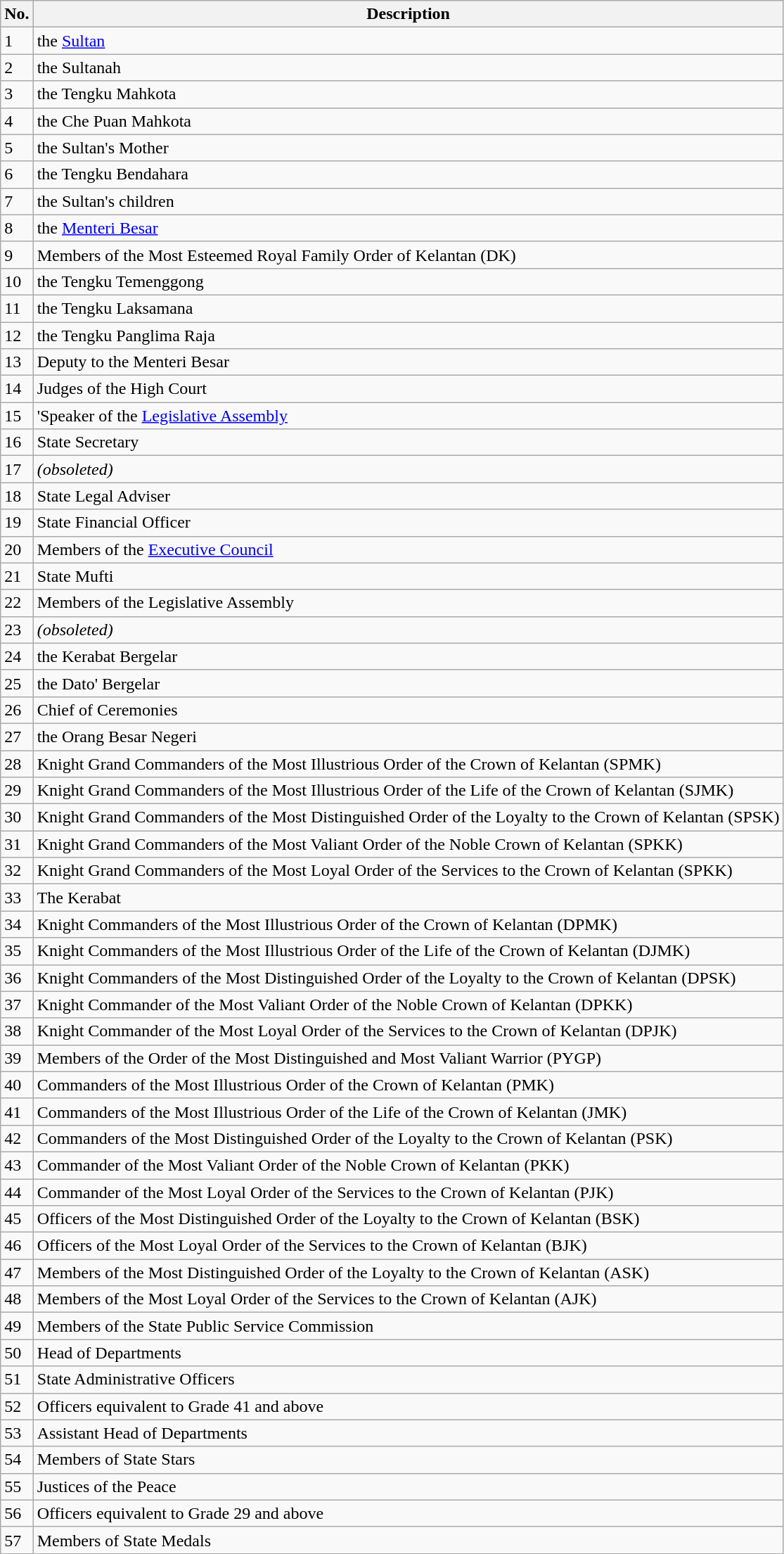<table class="wikitable">
<tr>
<th>No.</th>
<th>Description</th>
</tr>
<tr>
<td>1</td>
<td>the <a href='#'>Sultan</a></td>
</tr>
<tr>
<td>2</td>
<td>the Sultanah</td>
</tr>
<tr>
<td>3</td>
<td>the Tengku Mahkota</td>
</tr>
<tr>
<td>4</td>
<td>the Che Puan Mahkota</td>
</tr>
<tr>
<td>5</td>
<td>the Sultan's Mother</td>
</tr>
<tr>
<td>6</td>
<td>the Tengku Bendahara</td>
</tr>
<tr>
<td>7</td>
<td>the Sultan's children</td>
</tr>
<tr>
<td>8</td>
<td>the <a href='#'>Menteri Besar</a></td>
</tr>
<tr>
<td>9</td>
<td>Members of the Most Esteemed Royal Family Order of Kelantan (DK)</td>
</tr>
<tr>
<td>10</td>
<td>the Tengku Temenggong</td>
</tr>
<tr>
<td>11</td>
<td>the Tengku Laksamana</td>
</tr>
<tr>
<td>12</td>
<td>the Tengku Panglima Raja</td>
</tr>
<tr>
<td>13</td>
<td>Deputy to the Menteri Besar</td>
</tr>
<tr>
<td>14</td>
<td>Judges of the High Court</td>
</tr>
<tr>
<td>15</td>
<td>'Speaker of the <a href='#'>Legislative Assembly</a></td>
</tr>
<tr>
<td>16</td>
<td>State Secretary</td>
</tr>
<tr>
<td>17</td>
<td><em>(obsoleted)</em></td>
</tr>
<tr>
<td>18</td>
<td>State Legal Adviser</td>
</tr>
<tr>
<td>19</td>
<td>State Financial Officer</td>
</tr>
<tr>
<td>20</td>
<td>Members of the <a href='#'>Executive Council</a></td>
</tr>
<tr>
<td>21</td>
<td>State Mufti</td>
</tr>
<tr>
<td>22</td>
<td>Members of the Legislative Assembly</td>
</tr>
<tr>
<td>23</td>
<td><em>(obsoleted)</em></td>
</tr>
<tr>
<td>24</td>
<td>the Kerabat Bergelar</td>
</tr>
<tr>
<td>25</td>
<td>the Dato' Bergelar</td>
</tr>
<tr>
<td>26</td>
<td>Chief of Ceremonies</td>
</tr>
<tr>
<td>27</td>
<td>the Orang Besar Negeri</td>
</tr>
<tr>
<td>28</td>
<td>Knight Grand Commanders of the Most Illustrious Order of the Crown of Kelantan (SPMK)</td>
</tr>
<tr>
<td>29</td>
<td>Knight Grand Commanders of the Most Illustrious Order of the Life of the Crown of Kelantan (SJMK)</td>
</tr>
<tr>
<td>30</td>
<td>Knight Grand Commanders of the Most Distinguished Order of the Loyalty to the Crown of Kelantan (SPSK)</td>
</tr>
<tr>
<td>31</td>
<td>Knight Grand Commanders of the Most Valiant Order of the Noble Crown of Kelantan (SPKK)</td>
</tr>
<tr>
<td>32</td>
<td>Knight Grand Commanders of the Most Loyal Order of the Services to the Crown of Kelantan (SPKK)</td>
</tr>
<tr>
<td>33</td>
<td>The Kerabat</td>
</tr>
<tr>
<td>34</td>
<td>Knight Commanders of the Most Illustrious Order of the Crown of Kelantan (DPMK)</td>
</tr>
<tr>
<td>35</td>
<td>Knight Commanders of the Most Illustrious Order of the Life of the Crown of Kelantan (DJMK)</td>
</tr>
<tr>
<td>36</td>
<td>Knight Commanders of the Most Distinguished Order of the Loyalty to the Crown of Kelantan (DPSK)</td>
</tr>
<tr>
<td>37</td>
<td>Knight Commander of the Most Valiant Order of the Noble Crown of Kelantan (DPKK)</td>
</tr>
<tr>
<td>38</td>
<td>Knight Commander of the Most Loyal Order of the Services to the Crown of Kelantan (DPJK)</td>
</tr>
<tr>
<td>39</td>
<td>Members of the Order of the Most Distinguished and Most Valiant Warrior (PYGP)</td>
</tr>
<tr>
<td>40</td>
<td>Commanders of the Most Illustrious Order of the Crown of Kelantan (PMK)</td>
</tr>
<tr>
<td>41</td>
<td>Commanders of the Most Illustrious Order of the Life of the Crown of Kelantan (JMK)</td>
</tr>
<tr>
<td>42</td>
<td>Commanders of the Most Distinguished Order of the Loyalty to the Crown of Kelantan (PSK)</td>
</tr>
<tr>
<td>43</td>
<td>Commander of the Most Valiant Order of the Noble Crown of Kelantan (PKK)</td>
</tr>
<tr>
<td>44</td>
<td>Commander of the Most Loyal Order of the Services to the Crown of Kelantan (PJK)</td>
</tr>
<tr>
<td>45</td>
<td>Officers of the Most Distinguished Order of the Loyalty to the Crown of Kelantan (BSK)</td>
</tr>
<tr>
<td>46</td>
<td>Officers of the Most Loyal Order of the Services to the Crown of Kelantan (BJK)</td>
</tr>
<tr>
<td>47</td>
<td>Members of the Most Distinguished Order of the Loyalty to the Crown of Kelantan (ASK)</td>
</tr>
<tr>
<td>48</td>
<td>Members of the Most Loyal Order of the Services to the Crown of Kelantan (AJK)</td>
</tr>
<tr>
<td>49</td>
<td>Members of the State Public Service Commission</td>
</tr>
<tr>
<td>50</td>
<td>Head of Departments</td>
</tr>
<tr>
<td>51</td>
<td>State Administrative Officers</td>
</tr>
<tr>
<td>52</td>
<td>Officers equivalent to Grade 41 and above</td>
</tr>
<tr>
<td>53</td>
<td>Assistant Head of Departments</td>
</tr>
<tr>
<td>54</td>
<td>Members of State Stars</td>
</tr>
<tr>
<td>55</td>
<td>Justices of the Peace</td>
</tr>
<tr>
<td>56</td>
<td>Officers equivalent to Grade 29 and above</td>
</tr>
<tr>
<td>57</td>
<td>Members of State Medals</td>
</tr>
</table>
